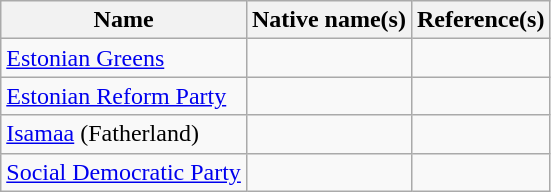<table class="wikitable">
<tr>
<th>Name</th>
<th>Native name(s)</th>
<th>Reference(s)</th>
</tr>
<tr>
<td><a href='#'>Estonian Greens</a></td>
<td></td>
<td></td>
</tr>
<tr>
<td><a href='#'>Estonian Reform Party</a></td>
<td></td>
<td></td>
</tr>
<tr>
<td><a href='#'>Isamaa</a> (Fatherland)</td>
<td></td>
<td></td>
</tr>
<tr>
<td><a href='#'>Social Democratic Party</a></td>
<td></td>
<td></td>
</tr>
</table>
